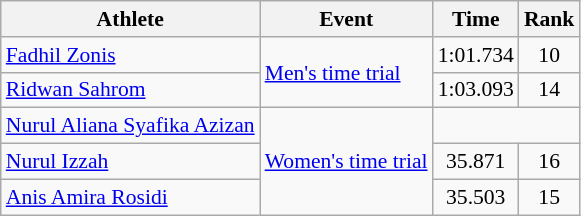<table class="wikitable" style="font-size:90%;">
<tr>
<th>Athlete</th>
<th>Event</th>
<th>Time</th>
<th>Rank</th>
</tr>
<tr style="text-align:center">
<td style="text-align:left"><a href='#'>Fadhil Zonis</a></td>
<td style="text-align:left" rowspan=2><a href='#'>Men's time trial</a></td>
<td>1:01.734</td>
<td>10</td>
</tr>
<tr style="text-align:center">
<td style="text-align:left"><a href='#'>Ridwan Sahrom</a></td>
<td>1:03.093</td>
<td>14</td>
</tr>
<tr style="text-align:center">
<td style="text-align:left"><a href='#'>Nurul Aliana Syafika Azizan</a></td>
<td style="text-align:left" rowspan=3><a href='#'>Women's time trial</a></td>
<td colspan=2></td>
</tr>
<tr style="text-align:center">
<td style="text-align:left"><a href='#'>Nurul Izzah</a></td>
<td>35.871</td>
<td>16</td>
</tr>
<tr style="text-align:center">
<td style="text-align:left"><a href='#'>Anis Amira Rosidi</a></td>
<td>35.503</td>
<td>15</td>
</tr>
</table>
